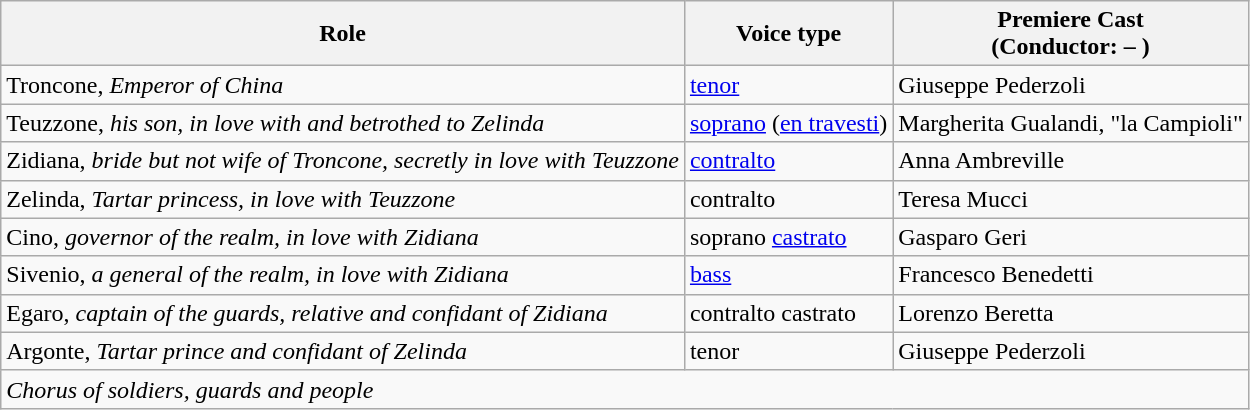<table class="wikitable">
<tr>
<th>Role</th>
<th>Voice type</th>
<th>Premiere Cast<br>(Conductor: – )</th>
</tr>
<tr>
<td>Troncone, <em>Emperor of China</em></td>
<td><a href='#'>tenor</a></td>
<td>Giuseppe Pederzoli</td>
</tr>
<tr>
<td>Teuzzone, <em>his son, in love with and betrothed to Zelinda</em></td>
<td><a href='#'>soprano</a> (<a href='#'>en travesti</a>)</td>
<td>Margherita Gualandi, "la Campioli"</td>
</tr>
<tr>
<td>Zidiana, <em>bride but not wife of Troncone, secretly in love with Teuzzone</em></td>
<td><a href='#'>contralto</a></td>
<td>Anna Ambreville</td>
</tr>
<tr>
<td>Zelinda, <em>Tartar princess, in love with Teuzzone</em></td>
<td>contralto</td>
<td>Teresa Mucci</td>
</tr>
<tr>
<td>Cino, <em>governor of the realm, in love with Zidiana</em></td>
<td>soprano <a href='#'>castrato</a></td>
<td>Gasparo Geri</td>
</tr>
<tr>
<td>Sivenio, <em>a general of the realm, in love with Zidiana</em></td>
<td><a href='#'>bass</a></td>
<td>Francesco Benedetti</td>
</tr>
<tr>
<td>Egaro, <em>captain of the guards, relative and confidant of Zidiana</em></td>
<td>contralto castrato</td>
<td>Lorenzo Beretta</td>
</tr>
<tr>
<td>Argonte, <em>Tartar prince and confidant of Zelinda</em></td>
<td>tenor</td>
<td>Giuseppe Pederzoli</td>
</tr>
<tr>
<td colspan="3"><em> Chorus of soldiers, guards and people</em></td>
</tr>
</table>
